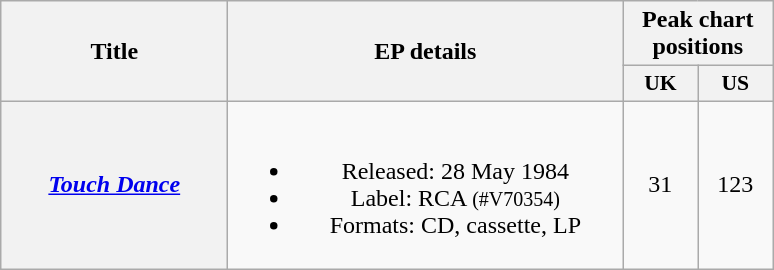<table class="wikitable plainrowheaders" style="text-align:center;" border="1">
<tr>
<th scope="col" rowspan="2" style="width:9em;">Title</th>
<th scope="col" rowspan="2" style="width:16em;">EP details</th>
<th scope="col" colspan="2">Peak chart positions</th>
</tr>
<tr>
<th scope="col" style="width:3em;font-size:90%;">UK<br></th>
<th scope="col" style="width:3em;font-size:90%;">US<br></th>
</tr>
<tr>
<th scope="row"><em><a href='#'>Touch Dance</a></em></th>
<td><br><ul><li>Released: 28 May 1984</li><li>Label: RCA <small>(#V70354)</small></li><li>Formats: CD, cassette, LP</li></ul></td>
<td>31</td>
<td>123</td>
</tr>
</table>
